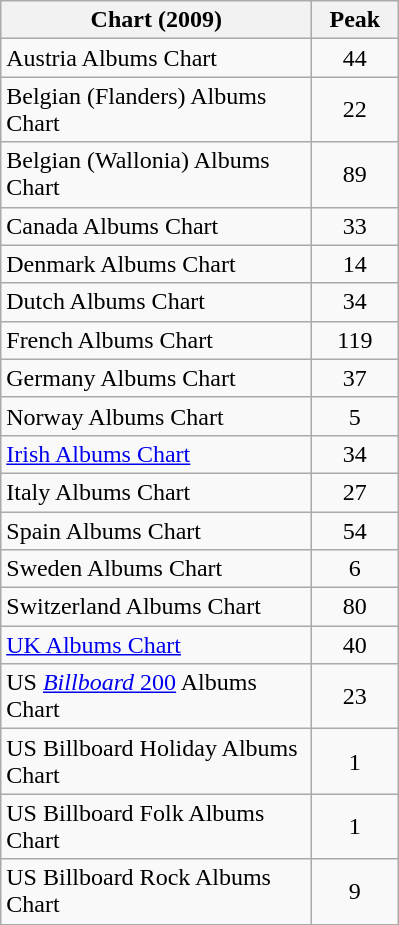<table class="wikitable sortable">
<tr>
<th style="width:200px;">Chart (2009)</th>
<th style="width:50px;">Peak</th>
</tr>
<tr>
<td>Austria Albums Chart</td>
<td style="text-align:center;">44</td>
</tr>
<tr>
<td>Belgian (Flanders) Albums Chart</td>
<td style="text-align:center;">22</td>
</tr>
<tr>
<td>Belgian (Wallonia) Albums Chart</td>
<td style="text-align:center;">89</td>
</tr>
<tr>
<td>Canada Albums Chart</td>
<td style="text-align:center;">33</td>
</tr>
<tr>
<td>Denmark Albums Chart</td>
<td style="text-align:center;">14</td>
</tr>
<tr>
<td>Dutch Albums Chart</td>
<td style="text-align:center;">34</td>
</tr>
<tr>
<td>French Albums Chart</td>
<td style="text-align:center;">119</td>
</tr>
<tr>
<td>Germany Albums Chart</td>
<td style="text-align:center;">37</td>
</tr>
<tr>
<td>Norway Albums Chart</td>
<td style="text-align:center;">5</td>
</tr>
<tr>
<td><a href='#'>Irish Albums Chart</a></td>
<td style="text-align:center;">34</td>
</tr>
<tr>
<td>Italy Albums Chart</td>
<td style="text-align:center;">27</td>
</tr>
<tr>
<td>Spain Albums Chart</td>
<td style="text-align:center;">54</td>
</tr>
<tr>
<td>Sweden Albums Chart</td>
<td style="text-align:center;">6</td>
</tr>
<tr>
<td>Switzerland Albums Chart</td>
<td style="text-align:center;">80</td>
</tr>
<tr>
<td><a href='#'>UK Albums Chart</a></td>
<td style="text-align:center;">40</td>
</tr>
<tr>
<td>US <a href='#'><em>Billboard</em> 200</a> Albums Chart</td>
<td style="text-align:center;">23</td>
</tr>
<tr>
<td>US Billboard Holiday Albums Chart</td>
<td style="text-align:center;">1</td>
</tr>
<tr>
<td>US Billboard Folk Albums Chart</td>
<td style="text-align:center;">1</td>
</tr>
<tr>
<td>US Billboard Rock Albums Chart</td>
<td style="text-align:center;">9</td>
</tr>
</table>
